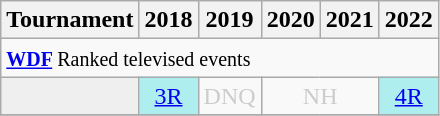<table class="wikitable" style="width:20%; margin:0">
<tr>
<th>Tournament</th>
<th>2018</th>
<th>2019</th>
<th>2020</th>
<th>2021</th>
<th>2022</th>
</tr>
<tr>
<td colspan="6" style="text-align:left"><small><strong><a href='#'>WDF</a> </strong>Ranked televised events</small></td>
</tr>
<tr>
<td style="background:#efefef;"></td>
<td style="text-align:center; background:#afeeee;"><a href='#'>3R</a></td>
<td style="text-align:center; color:#ccc;">DNQ</td>
<td colspan="2" style="text-align:center; color:#ccc;">NH</td>
<td style="text-align:center; background:#afeeee;"><a href='#'>4R</a></td>
</tr>
<tr>
</tr>
</table>
